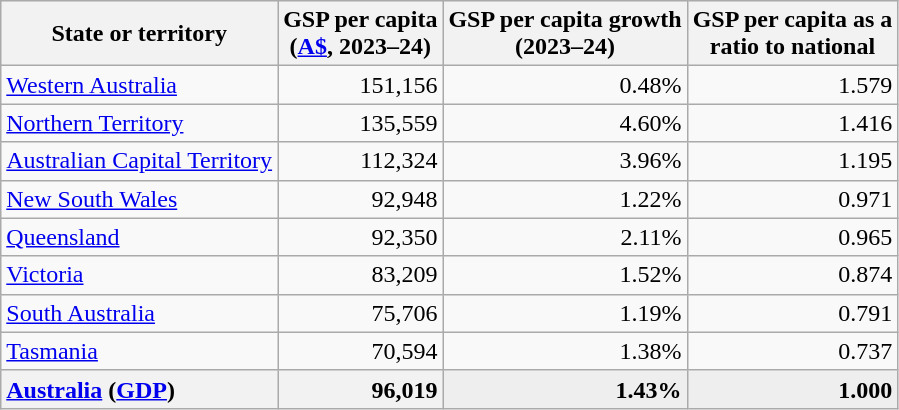<table class="wikitable sortable">
<tr style="background: #efefef;">
<th>State or territory</th>
<th>GSP per capita<br>(<a href='#'>A$</a>, 2023–24)</th>
<th>GSP per capita growth<br>(2023–24)</th>
<th>GSP per capita as a<br>ratio to national</th>
</tr>
<tr>
<td> <a href='#'>Western Australia</a></td>
<td style="text-align: right;">151,156</td>
<td style="text-align: right;"> 0.48%</td>
<td style="text-align: right;">1.579</td>
</tr>
<tr>
<td> <a href='#'>Northern Territory</a></td>
<td style="text-align: right;">135,559</td>
<td style="text-align: right;"> 4.60%</td>
<td style="text-align: right;">1.416</td>
</tr>
<tr>
<td> <a href='#'>Australian Capital Territory</a></td>
<td style="text-align: right;">112,324</td>
<td style="text-align: right;"> 3.96%</td>
<td style="text-align: right;">1.195</td>
</tr>
<tr>
<td> <a href='#'>New South Wales</a></td>
<td style="text-align: right;">92,948</td>
<td style="text-align: right;"> 1.22%</td>
<td style="text-align: right;">0.971</td>
</tr>
<tr>
<td> <a href='#'>Queensland</a></td>
<td style="text-align: right;">92,350</td>
<td style="text-align: right;"> 2.11%</td>
<td style="text-align: right;">0.965</td>
</tr>
<tr>
<td> <a href='#'>Victoria</a></td>
<td style="text-align: right;">83,209</td>
<td style="text-align: right;"> 1.52%</td>
<td style="text-align: right;">0.874</td>
</tr>
<tr>
<td> <a href='#'>South Australia</a></td>
<td style="text-align: right;">75,706</td>
<td style="text-align: right;"> 1.19%</td>
<td style="text-align: right;">0.791</td>
</tr>
<tr>
<td> <a href='#'>Tasmania</a></td>
<td style="text-align: right;">70,594</td>
<td style="text-align: right;"> 1.38%</td>
<td style="text-align: right;">0.737</td>
</tr>
<tr bgcolor=#eeeeee>
<th style="text-align: left;"> <a href='#'>Australia</a> (<a href='#'>GDP</a>)</th>
<th style="text-align: right;"><strong>96,019</strong></th>
<td style="text-align: right;"> <strong>1.43%</strong></td>
<td style="text-align: right;"><strong>1.000</strong></td>
</tr>
</table>
